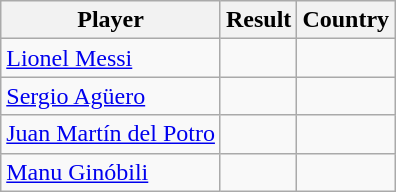<table class="wikitable">
<tr>
<th>Player</th>
<th>Result</th>
<th>Country</th>
</tr>
<tr>
<td><a href='#'>Lionel Messi</a></td>
<td></td>
<td><small>  </small></td>
</tr>
<tr>
<td><a href='#'>Sergio Agüero</a></td>
<td></td>
<td><small>  </small></td>
</tr>
<tr>
<td><a href='#'>Juan Martín del Potro</a></td>
<td></td>
<td></td>
</tr>
<tr>
<td><a href='#'>Manu Ginóbili</a></td>
<td></td>
<td></td>
</tr>
</table>
